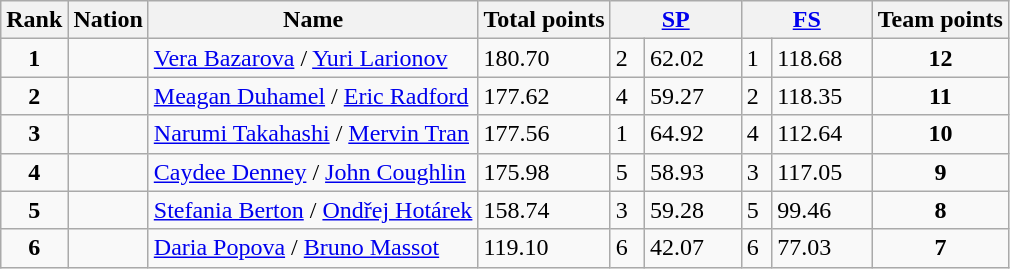<table class="wikitable sortable">
<tr>
<th>Rank</th>
<th>Nation</th>
<th>Name</th>
<th>Total points</th>
<th colspan="2" width="80px"><a href='#'>SP</a></th>
<th colspan="2" width="80px"><a href='#'>FS</a></th>
<th>Team points</th>
</tr>
<tr>
<td align="center"><strong>1</strong></td>
<td></td>
<td><a href='#'>Vera Bazarova</a> / <a href='#'>Yuri Larionov</a></td>
<td>180.70</td>
<td>2</td>
<td>62.02</td>
<td>1</td>
<td>118.68</td>
<td align="center"><strong>12</strong></td>
</tr>
<tr>
<td align="center"><strong>2</strong></td>
<td></td>
<td><a href='#'>Meagan Duhamel</a> / <a href='#'>Eric Radford</a></td>
<td>177.62</td>
<td>4</td>
<td>59.27</td>
<td>2</td>
<td>118.35</td>
<td align="center"><strong>11</strong></td>
</tr>
<tr>
<td align="center"><strong>3</strong></td>
<td></td>
<td><a href='#'>Narumi Takahashi</a> / <a href='#'>Mervin Tran</a></td>
<td>177.56</td>
<td>1</td>
<td>64.92</td>
<td>4</td>
<td>112.64</td>
<td align="center"><strong>10</strong></td>
</tr>
<tr>
<td align="center"><strong>4</strong></td>
<td></td>
<td><a href='#'>Caydee Denney</a> / <a href='#'>John Coughlin</a></td>
<td>175.98</td>
<td>5</td>
<td>58.93</td>
<td>3</td>
<td>117.05</td>
<td align="center"><strong>9</strong></td>
</tr>
<tr>
<td align="center"><strong>5</strong></td>
<td></td>
<td><a href='#'>Stefania Berton</a> / <a href='#'>Ondřej Hotárek</a></td>
<td>158.74</td>
<td>3</td>
<td>59.28</td>
<td>5</td>
<td>99.46</td>
<td align="center"><strong>8</strong></td>
</tr>
<tr>
<td align="center"><strong>6</strong></td>
<td></td>
<td><a href='#'>Daria Popova</a> / <a href='#'>Bruno Massot</a></td>
<td>119.10</td>
<td>6</td>
<td>42.07</td>
<td>6</td>
<td>77.03</td>
<td align="center"><strong>7</strong></td>
</tr>
</table>
